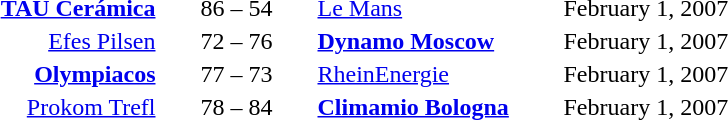<table style="text-align:center">
<tr>
<th width=160></th>
<th width=100></th>
<th width=160></th>
<th width=200></th>
</tr>
<tr>
<td align=right><strong><a href='#'>TAU Cerámica</a></strong> </td>
<td>86 – 54</td>
<td align=left> <a href='#'>Le Mans</a></td>
<td align=left>February 1, 2007</td>
</tr>
<tr>
<td align=right><a href='#'>Efes Pilsen</a> </td>
<td>72 – 76</td>
<td align=left> <strong><a href='#'>Dynamo Moscow</a></strong></td>
<td align=left>February 1, 2007</td>
</tr>
<tr>
<td align=right><strong><a href='#'>Olympiacos</a></strong> </td>
<td>77 – 73</td>
<td align=left> <a href='#'>RheinEnergie</a></td>
<td align=left>February 1, 2007</td>
</tr>
<tr>
<td align=right><a href='#'>Prokom Trefl</a> </td>
<td>78 – 84</td>
<td align=left> <strong><a href='#'>Climamio Bologna</a></strong></td>
<td align=left>February 1, 2007</td>
</tr>
</table>
